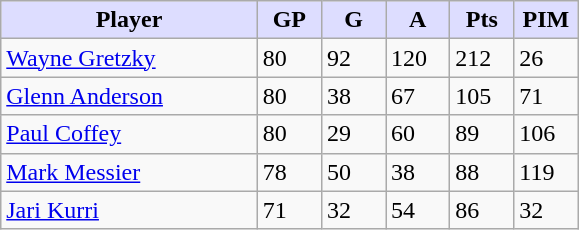<table class="wikitable">
<tr>
<th style="background:#ddf; width:40%;">Player</th>
<th style="background:#ddf; width:10%;">GP</th>
<th style="background:#ddf; width:10%;">G</th>
<th style="background:#ddf; width:10%;">A</th>
<th style="background:#ddf; width:10%;">Pts</th>
<th style="background:#ddf; width:10%;">PIM</th>
</tr>
<tr>
<td><a href='#'>Wayne Gretzky</a></td>
<td>80</td>
<td>92</td>
<td>120</td>
<td>212</td>
<td>26</td>
</tr>
<tr>
<td><a href='#'>Glenn Anderson</a></td>
<td>80</td>
<td>38</td>
<td>67</td>
<td>105</td>
<td>71</td>
</tr>
<tr>
<td><a href='#'>Paul Coffey</a></td>
<td>80</td>
<td>29</td>
<td>60</td>
<td>89</td>
<td>106</td>
</tr>
<tr>
<td><a href='#'>Mark Messier</a></td>
<td>78</td>
<td>50</td>
<td>38</td>
<td>88</td>
<td>119</td>
</tr>
<tr>
<td><a href='#'>Jari Kurri</a></td>
<td>71</td>
<td>32</td>
<td>54</td>
<td>86</td>
<td>32</td>
</tr>
</table>
